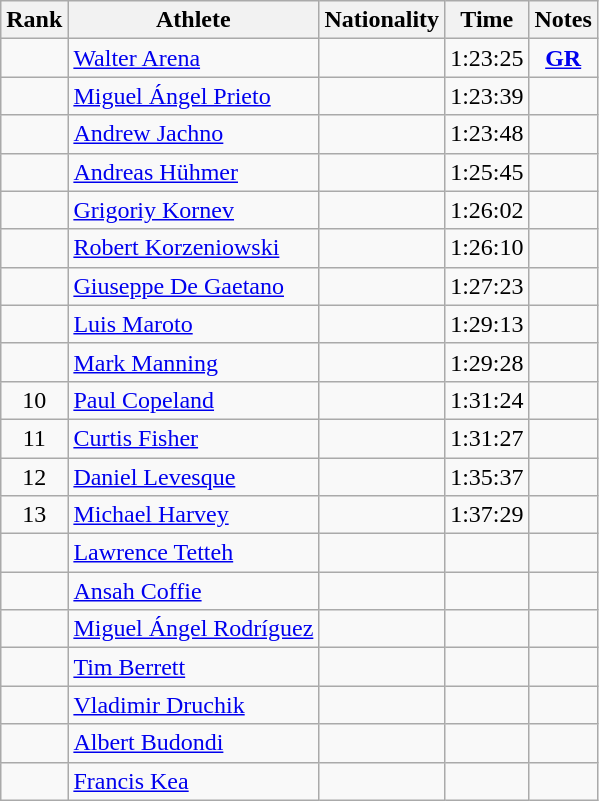<table class="wikitable sortable" style="text-align:center">
<tr>
<th>Rank</th>
<th>Athlete</th>
<th>Nationality</th>
<th>Time</th>
<th>Notes</th>
</tr>
<tr>
<td></td>
<td align=left><a href='#'>Walter Arena</a></td>
<td align=left></td>
<td>1:23:25</td>
<td><strong><a href='#'>GR</a></strong></td>
</tr>
<tr>
<td></td>
<td align=left><a href='#'>Miguel Ángel Prieto</a></td>
<td align=left></td>
<td>1:23:39</td>
<td></td>
</tr>
<tr>
<td></td>
<td align=left><a href='#'>Andrew Jachno</a></td>
<td align=left></td>
<td>1:23:48</td>
<td></td>
</tr>
<tr>
<td></td>
<td align=left><a href='#'>Andreas Hühmer</a></td>
<td align=left></td>
<td>1:25:45</td>
<td></td>
</tr>
<tr>
<td></td>
<td align=left><a href='#'>Grigoriy Kornev</a></td>
<td align=left></td>
<td>1:26:02</td>
<td></td>
</tr>
<tr>
<td></td>
<td align=left><a href='#'>Robert Korzeniowski</a></td>
<td align=left></td>
<td>1:26:10</td>
<td></td>
</tr>
<tr>
<td></td>
<td align=left><a href='#'>Giuseppe De Gaetano</a></td>
<td align=left></td>
<td>1:27:23</td>
<td></td>
</tr>
<tr>
<td></td>
<td align=left><a href='#'>Luis Maroto</a></td>
<td align=left></td>
<td>1:29:13</td>
<td></td>
</tr>
<tr>
<td></td>
<td align=left><a href='#'>Mark Manning</a></td>
<td align=left></td>
<td>1:29:28</td>
<td></td>
</tr>
<tr>
<td>10</td>
<td align=left><a href='#'>Paul Copeland</a></td>
<td align=left></td>
<td>1:31:24</td>
<td></td>
</tr>
<tr>
<td>11</td>
<td align=left><a href='#'>Curtis Fisher</a></td>
<td align=left></td>
<td>1:31:27</td>
<td></td>
</tr>
<tr>
<td>12</td>
<td align=left><a href='#'>Daniel Levesque</a></td>
<td align=left></td>
<td>1:35:37</td>
<td></td>
</tr>
<tr>
<td>13</td>
<td align=left><a href='#'>Michael Harvey</a></td>
<td align=left></td>
<td>1:37:29</td>
<td></td>
</tr>
<tr>
<td></td>
<td align=left><a href='#'>Lawrence Tetteh</a></td>
<td align=left></td>
<td></td>
<td></td>
</tr>
<tr>
<td></td>
<td align=left><a href='#'>Ansah Coffie</a></td>
<td align=left></td>
<td></td>
<td></td>
</tr>
<tr>
<td></td>
<td align=left><a href='#'>Miguel Ángel Rodríguez</a></td>
<td align=left></td>
<td></td>
<td></td>
</tr>
<tr>
<td></td>
<td align=left><a href='#'>Tim Berrett</a></td>
<td align=left></td>
<td></td>
<td></td>
</tr>
<tr>
<td></td>
<td align=left><a href='#'>Vladimir Druchik</a></td>
<td align=left></td>
<td></td>
<td></td>
</tr>
<tr>
<td></td>
<td align=left><a href='#'>Albert Budondi</a></td>
<td align=left></td>
<td></td>
<td></td>
</tr>
<tr>
<td></td>
<td align=left><a href='#'>Francis Kea</a></td>
<td align=left></td>
<td></td>
<td></td>
</tr>
</table>
